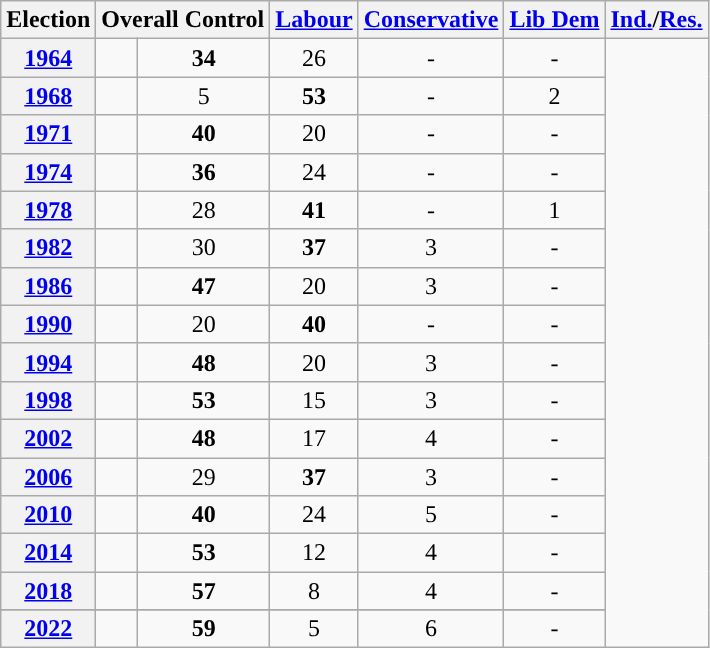<table class="wikitable">
<tr>
<th>Election</th>
<th colspan=2>Overall Control</th>
<th><a href='#'>Labour</a></th>
<th><a href='#'>Conservative</a></th>
<th><a href='#'>Lib Dem</a></th>
<th><a href='#'>Ind.</a>/<a href='#'>Res.</a></th>
</tr>
<tr>
<th><a href='#'>1964</a></th>
<td></td>
<td style="text-align: center;"><strong>34</strong></td>
<td style="text-align: center;">26</td>
<td style="text-align: center;">-</td>
<td style="text-align: center;">-</td>
</tr>
<tr>
<th><a href='#'>1968</a></th>
<td></td>
<td style="text-align: center;">5</td>
<td style="text-align: center;"><strong>53</strong></td>
<td style="text-align: center;">-</td>
<td style="text-align: center;">2</td>
</tr>
<tr>
<th><a href='#'>1971</a></th>
<td></td>
<td style="text-align: center;"><strong>40</strong></td>
<td style="text-align: center;">20</td>
<td style="text-align: center;">-</td>
<td style="text-align: center;">-</td>
</tr>
<tr>
<th><a href='#'>1974</a></th>
<td></td>
<td style="text-align: center;"><strong>36</strong></td>
<td style="text-align: center;">24</td>
<td style="text-align: center;">-</td>
<td style="text-align: center;">-</td>
</tr>
<tr>
<th><a href='#'>1978</a></th>
<td></td>
<td style="text-align: center;">28</td>
<td style="text-align: center;"><strong>41</strong></td>
<td style="text-align: center;">-</td>
<td style="text-align: center;">1</td>
</tr>
<tr>
<th><a href='#'>1982</a></th>
<td></td>
<td style="text-align: center;">30</td>
<td style="text-align: center;"><strong>37</strong></td>
<td style="text-align: center;">3</td>
<td style="text-align: center;">-</td>
</tr>
<tr>
<th><a href='#'>1986</a></th>
<td></td>
<td style="text-align: center;"><strong>47</strong></td>
<td style="text-align: center;">20</td>
<td style="text-align: center;">3</td>
<td style="text-align: center;">-</td>
</tr>
<tr>
<th><a href='#'>1990</a></th>
<td></td>
<td style="text-align: center;">20</td>
<td style="text-align: center;"><strong>40</strong></td>
<td style="text-align: center;">-</td>
<td style="text-align: center;">-</td>
</tr>
<tr>
<th><a href='#'>1994</a></th>
<td></td>
<td style="text-align: center;"><strong>48</strong></td>
<td style="text-align: center;">20</td>
<td style="text-align: center;">3</td>
<td style="text-align: center;">-</td>
</tr>
<tr>
<th><a href='#'>1998</a></th>
<td></td>
<td style="text-align: center;"><strong>53</strong></td>
<td style="text-align: center;">15</td>
<td style="text-align: center;">3</td>
<td style="text-align: center;">-</td>
</tr>
<tr>
<th><a href='#'>2002</a></th>
<td></td>
<td style="text-align: center;"><strong>48</strong></td>
<td style="text-align: center;">17</td>
<td style="text-align: center;">4</td>
<td style="text-align: center;">-</td>
</tr>
<tr>
<th><a href='#'>2006</a></th>
<td></td>
<td style="text-align: center;">29</td>
<td style="text-align: center;"><strong>37</strong></td>
<td style="text-align: center;">3</td>
<td style="text-align: center;">-</td>
</tr>
<tr>
<th><a href='#'>2010</a></th>
<td></td>
<td style="text-align: center;"><strong>40</strong></td>
<td style="text-align: center;">24</td>
<td style="text-align: center;">5</td>
<td style="text-align: center;">-</td>
</tr>
<tr>
<th><a href='#'>2014</a></th>
<td></td>
<td style="text-align: center;"><strong>53</strong></td>
<td style="text-align: center;">12</td>
<td style="text-align: center;">4</td>
<td style="text-align: center;">-</td>
</tr>
<tr>
<th><a href='#'>2018</a></th>
<td></td>
<td style="text-align: center;"><strong>57</strong></td>
<td style="text-align: center;">8</td>
<td style="text-align: center;">4</td>
<td style="text-align: center;">-</td>
</tr>
<tr>
</tr>
<tr>
<th><a href='#'>2022</a></th>
<td></td>
<td style="text-align: center;"><strong>59</strong></td>
<td style="text-align: center;">5</td>
<td style="text-align: center;">6</td>
<td style="text-align: center;">-</td>
</tr>
</table>
